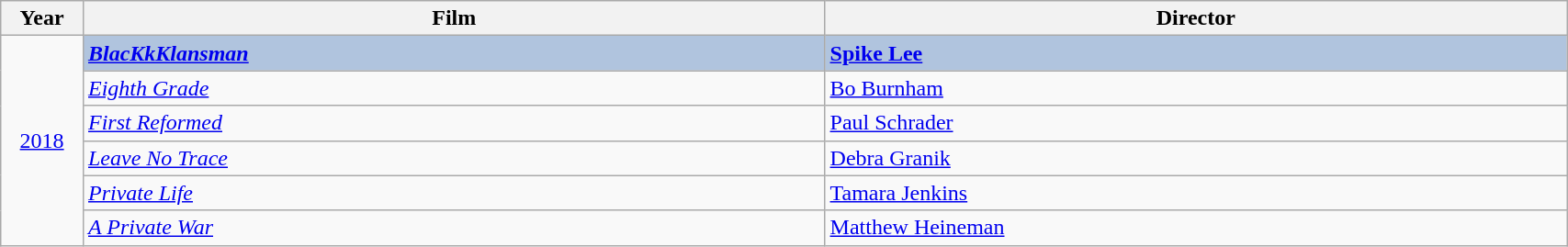<table class="wikitable" width="90%" cellpadding="5">
<tr>
<th width="5%">Year</th>
<th width="45%">Film</th>
<th width="45%">Director</th>
</tr>
<tr>
<td rowspan="7" style="text-align:center;"><a href='#'>2018</a></td>
<td style="background:#B0C4DE;"><strong><em><a href='#'>BlacKkKlansman</a></em></strong></td>
<td style="background:#B0C4DE;"><strong><a href='#'>Spike Lee</a></strong></td>
</tr>
<tr>
<td><em><a href='#'>Eighth Grade</a></em></td>
<td><a href='#'>Bo Burnham</a></td>
</tr>
<tr>
<td><em><a href='#'>First Reformed</a></em></td>
<td><a href='#'>Paul Schrader</a></td>
</tr>
<tr>
<td><em><a href='#'>Leave No Trace</a></em></td>
<td><a href='#'>Debra Granik</a></td>
</tr>
<tr>
<td><em><a href='#'>Private Life</a></em></td>
<td><a href='#'>Tamara Jenkins</a></td>
</tr>
<tr>
<td><em><a href='#'>A Private War</a></em></td>
<td><a href='#'>Matthew Heineman</a></td>
</tr>
</table>
